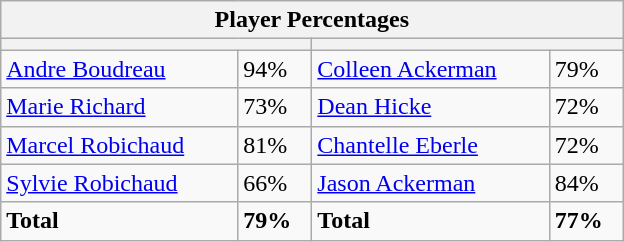<table class="wikitable">
<tr>
<th colspan=4 width=400>Player Percentages</th>
</tr>
<tr>
<th colspan=2 width=200></th>
<th colspan=2 width=200></th>
</tr>
<tr>
<td><a href='#'>Andre Boudreau</a></td>
<td>94%</td>
<td><a href='#'>Colleen Ackerman</a></td>
<td>79%</td>
</tr>
<tr>
<td><a href='#'>Marie Richard</a></td>
<td>73%</td>
<td><a href='#'>Dean Hicke</a></td>
<td>72%</td>
</tr>
<tr>
<td><a href='#'>Marcel Robichaud</a></td>
<td>81%</td>
<td><a href='#'>Chantelle Eberle</a></td>
<td>72%</td>
</tr>
<tr>
<td><a href='#'>Sylvie Robichaud</a></td>
<td>66%</td>
<td><a href='#'>Jason Ackerman</a></td>
<td>84%</td>
</tr>
<tr style="font-weight: bold;">
<td>Total</td>
<td>79%</td>
<td>Total</td>
<td>77%</td>
</tr>
</table>
